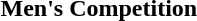<table>
<tr>
<td><strong>Men's Competition</strong></td>
<td></td>
<td></td>
<td></td>
</tr>
<tr>
</tr>
</table>
